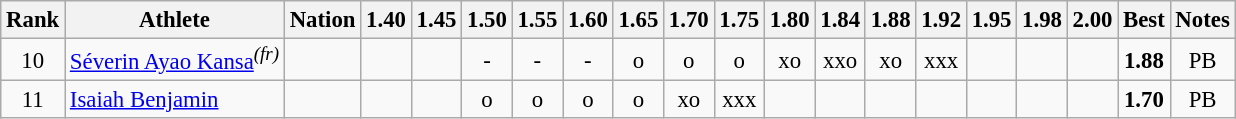<table class="wikitable " style="text-align: center; font-size: 95%">
<tr>
<th>Rank</th>
<th>Athlete</th>
<th>Nation</th>
<th>1.40</th>
<th>1.45</th>
<th>1.50</th>
<th>1.55</th>
<th>1.60</th>
<th>1.65</th>
<th>1.70</th>
<th>1.75</th>
<th>1.80</th>
<th>1.84</th>
<th>1.88</th>
<th>1.92</th>
<th>1.95</th>
<th>1.98</th>
<th>2.00</th>
<th>Best</th>
<th>Notes</th>
</tr>
<tr>
<td>10</td>
<td align="left"><a href='#'>Séverin Ayao Kansa</a><sup><em>(fr)</em></sup></td>
<td align="left"></td>
<td></td>
<td></td>
<td>-</td>
<td>-</td>
<td>-</td>
<td>o</td>
<td>o</td>
<td>o</td>
<td>xo</td>
<td>xxo</td>
<td>xo</td>
<td>xxx</td>
<td></td>
<td></td>
<td></td>
<td><strong>1.88</strong></td>
<td>PB</td>
</tr>
<tr>
<td>11</td>
<td align="left"><a href='#'>Isaiah Benjamin</a></td>
<td align="left"></td>
<td></td>
<td></td>
<td>o</td>
<td>o</td>
<td>o</td>
<td>o</td>
<td>xo</td>
<td>xxx</td>
<td></td>
<td></td>
<td></td>
<td></td>
<td></td>
<td></td>
<td></td>
<td><strong>1.70</strong></td>
<td>PB</td>
</tr>
</table>
